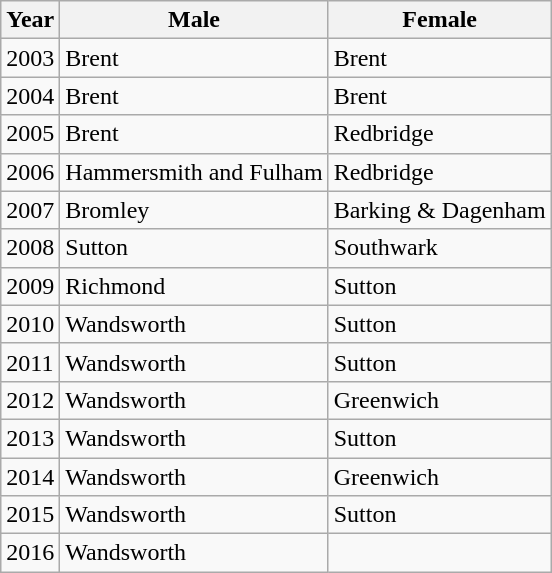<table class="wikitable">
<tr>
<th>Year</th>
<th>Male</th>
<th>Female</th>
</tr>
<tr>
<td>2003</td>
<td>Brent</td>
<td>Brent</td>
</tr>
<tr>
<td>2004</td>
<td>Brent</td>
<td>Brent</td>
</tr>
<tr>
<td>2005</td>
<td>Brent</td>
<td>Redbridge</td>
</tr>
<tr>
<td>2006</td>
<td>Hammersmith and Fulham</td>
<td>Redbridge</td>
</tr>
<tr>
<td>2007</td>
<td>Bromley</td>
<td>Barking & Dagenham</td>
</tr>
<tr>
<td>2008</td>
<td>Sutton</td>
<td>Southwark</td>
</tr>
<tr>
<td>2009</td>
<td>Richmond</td>
<td>Sutton</td>
</tr>
<tr>
<td>2010</td>
<td>Wandsworth</td>
<td>Sutton</td>
</tr>
<tr>
<td>2011</td>
<td>Wandsworth</td>
<td>Sutton</td>
</tr>
<tr>
<td>2012</td>
<td>Wandsworth</td>
<td>Greenwich</td>
</tr>
<tr>
<td>2013</td>
<td>Wandsworth</td>
<td>Sutton</td>
</tr>
<tr>
<td>2014</td>
<td>Wandsworth</td>
<td>Greenwich</td>
</tr>
<tr>
<td>2015</td>
<td>Wandsworth</td>
<td>Sutton</td>
</tr>
<tr>
<td>2016</td>
<td>Wandsworth</td>
</tr>
</table>
